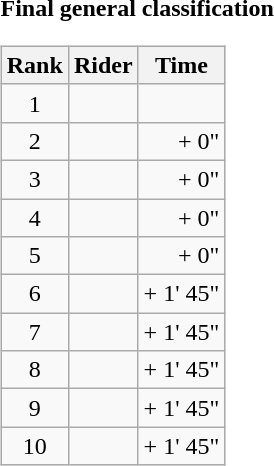<table>
<tr>
<td><strong>Final general classification</strong><br><table class="wikitable">
<tr>
<th scope="col">Rank</th>
<th scope="col">Rider</th>
<th scope="col">Time</th>
</tr>
<tr>
<td style="text-align:center;">1</td>
<td></td>
<td style="text-align:right;"></td>
</tr>
<tr>
<td style="text-align:center;">2</td>
<td></td>
<td style="text-align:right;">+ 0"</td>
</tr>
<tr>
<td style="text-align:center;">3</td>
<td></td>
<td style="text-align:right;">+ 0"</td>
</tr>
<tr>
<td style="text-align:center;">4</td>
<td></td>
<td style="text-align:right;">+ 0"</td>
</tr>
<tr>
<td style="text-align:center;">5</td>
<td></td>
<td style="text-align:right;">+ 0"</td>
</tr>
<tr>
<td style="text-align:center;">6</td>
<td></td>
<td style="text-align:right;">+ 1' 45"</td>
</tr>
<tr>
<td style="text-align:center;">7</td>
<td></td>
<td style="text-align:right;">+ 1' 45"</td>
</tr>
<tr>
<td style="text-align:center;">8</td>
<td></td>
<td style="text-align:right;">+ 1' 45"</td>
</tr>
<tr>
<td style="text-align:center;">9</td>
<td></td>
<td style="text-align:right;">+ 1' 45"</td>
</tr>
<tr>
<td style="text-align:center;">10</td>
<td></td>
<td style="text-align:right;">+ 1' 45"</td>
</tr>
</table>
</td>
</tr>
</table>
